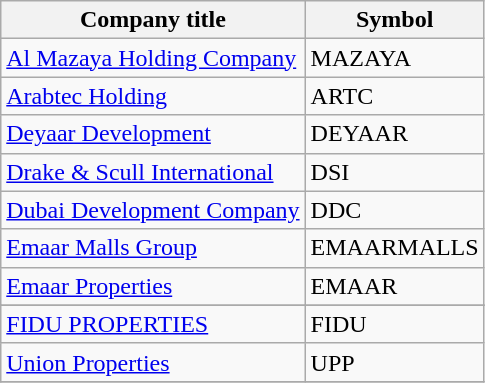<table class="wikitable">
<tr>
<th>Company title</th>
<th>Symbol</th>
</tr>
<tr>
<td><a href='#'>Al Mazaya Holding Company</a></td>
<td>MAZAYA</td>
</tr>
<tr>
<td><a href='#'>Arabtec Holding</a></td>
<td>ARTC</td>
</tr>
<tr>
<td><a href='#'>Deyaar Development</a></td>
<td>DEYAAR</td>
</tr>
<tr>
<td><a href='#'>Drake & Scull International</a></td>
<td>DSI</td>
</tr>
<tr>
<td><a href='#'>Dubai Development Company</a></td>
<td>DDC</td>
</tr>
<tr>
<td><a href='#'>Emaar Malls Group</a></td>
<td>EMAARMALLS</td>
</tr>
<tr>
<td><a href='#'>Emaar Properties</a></td>
<td>EMAAR</td>
</tr>
<tr>
</tr>
<tr>
<td><a href='#'>FIDU PROPERTIES</a></td>
<td>FIDU</td>
</tr>
<tr>
<td><a href='#'>Union Properties</a></td>
<td>UPP</td>
</tr>
<tr>
</tr>
</table>
